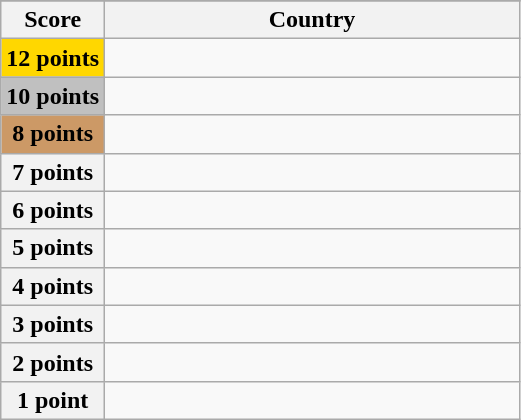<table class="wikitable">
<tr>
</tr>
<tr>
<th scope="col" width="20%">Score</th>
<th scope="col">Country</th>
</tr>
<tr>
<th scope="row" style="background:gold">12 points</th>
<td></td>
</tr>
<tr>
<th scope="row" style="background:silver">10 points</th>
<td></td>
</tr>
<tr>
<th scope="row" style="background:#CC9966">8 points</th>
<td></td>
</tr>
<tr>
<th scope="row">7 points</th>
<td></td>
</tr>
<tr>
<th scope="row">6 points</th>
<td></td>
</tr>
<tr>
<th scope="row">5 points</th>
<td></td>
</tr>
<tr>
<th scope="row">4 points</th>
<td></td>
</tr>
<tr>
<th scope="row">3 points</th>
<td></td>
</tr>
<tr>
<th scope="row">2 points</th>
<td></td>
</tr>
<tr>
<th scope="row">1 point</th>
<td></td>
</tr>
</table>
